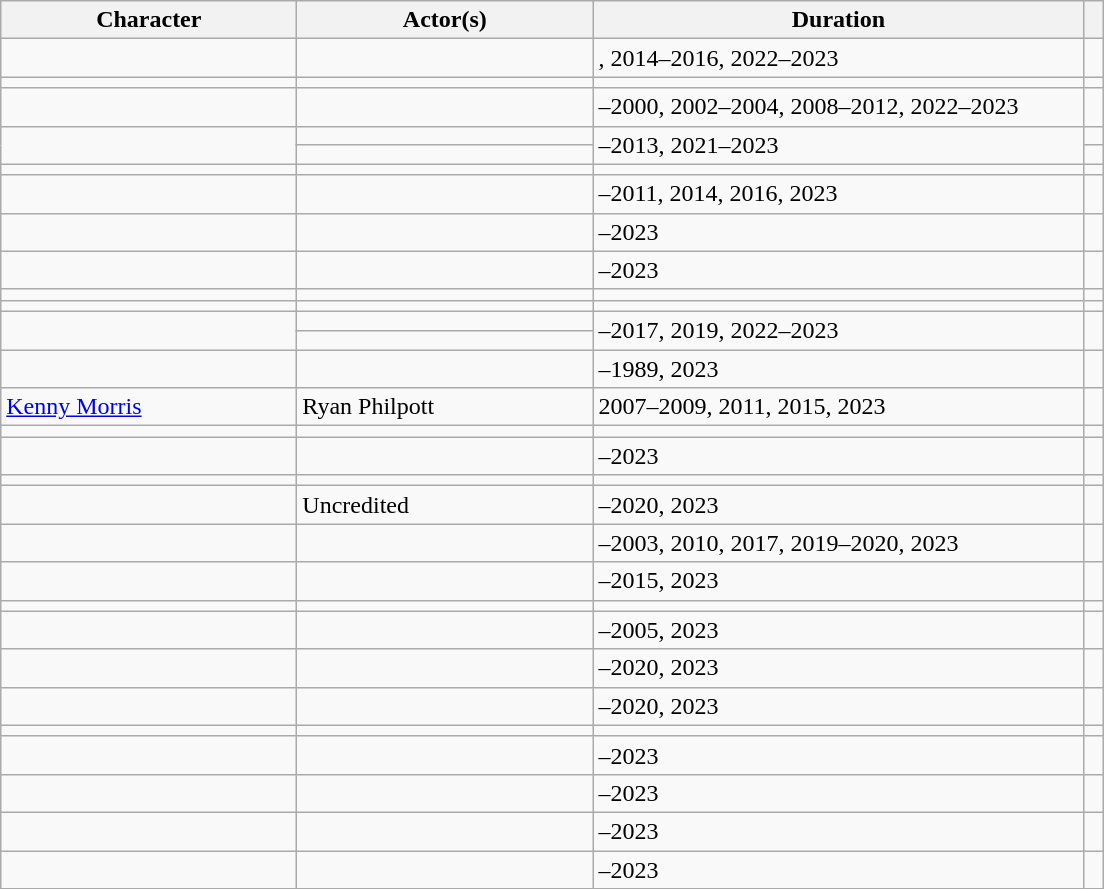<table class="wikitable sortable">
<tr>
<th scope="col" style="width:190px;">Character</th>
<th scope="col" style="width:190px;">Actor(s)</th>
<th scope="col" style="width:320px;">Duration</th>
<th scope="col" style="width:5px;"></th>
</tr>
<tr>
<td></td>
<td></td>
<td>, 2014–2016, 2022–2023</td>
<td style="text-align:center;"></td>
</tr>
<tr>
<td></td>
<td></td>
<td></td>
<td style="text-align:center;"></td>
</tr>
<tr>
<td></td>
<td></td>
<td>–2000, 2002–2004, 2008–2012, 2022–2023</td>
<td style="text-align:center;"></td>
</tr>
<tr>
<td rowspan="2"></td>
<td></td>
<td rowspan="2">–2013, 2021–2023</td>
<td style="text-align:center;"></td>
</tr>
<tr>
<td></td>
<td style="text-align:center;"></td>
</tr>
<tr>
<td></td>
<td></td>
<td></td>
<td style="text-align:center;"></td>
</tr>
<tr>
<td></td>
<td></td>
<td>–2011, 2014, 2016, 2023</td>
<td style="text-align:center;"></td>
</tr>
<tr>
<td></td>
<td></td>
<td>–2023</td>
<td style="text-align:center;"></td>
</tr>
<tr>
<td></td>
<td></td>
<td>–2023</td>
<td style="text-align:center;"></td>
</tr>
<tr>
<td></td>
<td></td>
<td></td>
<td style="text-align:center;"></td>
</tr>
<tr>
<td></td>
<td></td>
<td></td>
<td style="text-align:center;"></td>
</tr>
<tr>
<td rowspan="2"></td>
<td></td>
<td rowspan="2">–2017, 2019, 2022–2023</td>
<td rowspan="2" style="text-align:center;"></td>
</tr>
<tr>
<td></td>
</tr>
<tr>
<td></td>
<td></td>
<td>–1989, 2023</td>
<td style="text-align:center;"></td>
</tr>
<tr>
<td><a href='#'>Kenny Morris</a></td>
<td>Ryan Philpott</td>
<td>2007–2009, 2011, 2015, 2023</td>
<td style="text-align:center;"></td>
</tr>
<tr>
<td></td>
<td></td>
<td></td>
<td style="text-align:center;"></td>
</tr>
<tr>
<td></td>
<td></td>
<td>–2023</td>
<td align="center"></td>
</tr>
<tr>
<td></td>
<td></td>
<td></td>
<td align="center"></td>
</tr>
<tr>
<td></td>
<td>Uncredited</td>
<td>–2020, 2023</td>
<td align="center"></td>
</tr>
<tr>
<td></td>
<td></td>
<td>–2003, 2010, 2017, 2019–2020, 2023</td>
<td align="center"></td>
</tr>
<tr>
<td></td>
<td></td>
<td>–2015, 2023</td>
<td align="center"></td>
</tr>
<tr>
<td></td>
<td></td>
<td></td>
<td align="center"></td>
</tr>
<tr>
<td></td>
<td></td>
<td>–2005, 2023</td>
<td align="center"></td>
</tr>
<tr>
<td></td>
<td></td>
<td>–2020, 2023</td>
<td align="center"></td>
</tr>
<tr>
<td></td>
<td></td>
<td>–2020, 2023</td>
<td align="center"></td>
</tr>
<tr>
<td></td>
<td></td>
<td></td>
<td style="text-align:center;"></td>
</tr>
<tr>
<td></td>
<td></td>
<td>–2023</td>
<td align="center"></td>
</tr>
<tr>
<td></td>
<td></td>
<td>–2023</td>
<td align="center"></td>
</tr>
<tr>
<td></td>
<td></td>
<td>–2023</td>
<td align="center"></td>
</tr>
<tr>
<td></td>
<td></td>
<td>–2023</td>
<td align="center"></td>
</tr>
<tr>
</tr>
</table>
